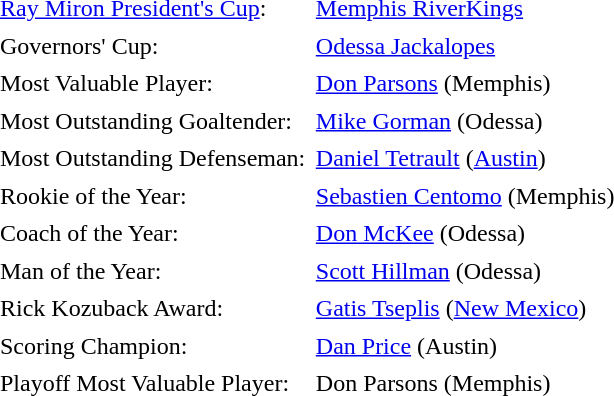<table cellpadding="3" cellspacing="1">
<tr>
<td><a href='#'>Ray Miron President's Cup</a>:</td>
<td><a href='#'>Memphis RiverKings</a></td>
</tr>
<tr>
<td>Governors' Cup:</td>
<td><a href='#'>Odessa Jackalopes</a></td>
</tr>
<tr>
<td>Most Valuable Player:</td>
<td><a href='#'>Don Parsons</a> (Memphis)</td>
</tr>
<tr>
<td>Most Outstanding Goaltender:</td>
<td><a href='#'>Mike Gorman</a> (Odessa)</td>
</tr>
<tr>
<td>Most Outstanding Defenseman:</td>
<td><a href='#'>Daniel Tetrault</a> (<a href='#'>Austin</a>)</td>
</tr>
<tr>
<td>Rookie of the Year:</td>
<td><a href='#'>Sebastien Centomo</a> (Memphis)</td>
</tr>
<tr>
<td>Coach of the Year:</td>
<td><a href='#'>Don McKee</a> (Odessa)</td>
</tr>
<tr>
<td>Man of the Year:</td>
<td><a href='#'>Scott Hillman</a> (Odessa)</td>
</tr>
<tr>
<td>Rick Kozuback Award:</td>
<td><a href='#'>Gatis Tseplis</a> (<a href='#'>New Mexico</a>)</td>
</tr>
<tr>
<td>Scoring Champion:</td>
<td><a href='#'>Dan Price</a> (Austin)</td>
</tr>
<tr>
<td>Playoff Most Valuable Player:</td>
<td>Don Parsons (Memphis)</td>
</tr>
<tr>
</tr>
</table>
